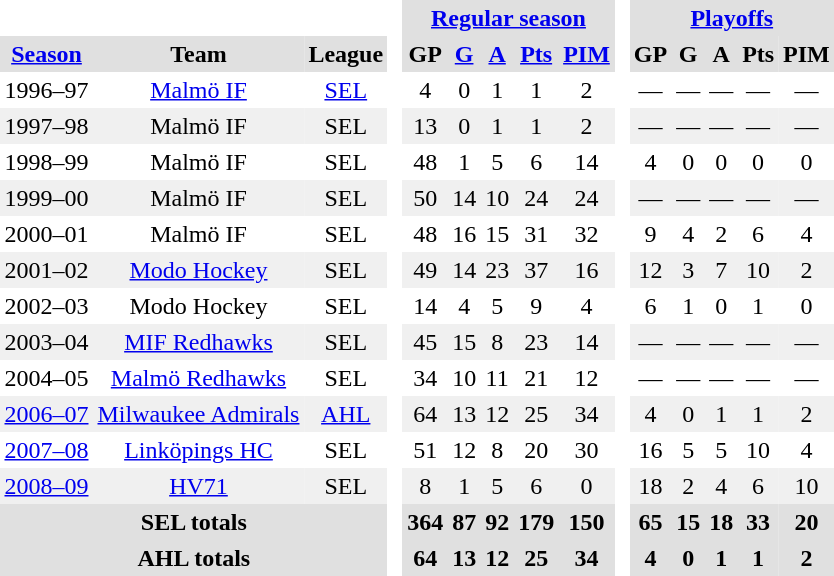<table BORDER="0" CELLPADDING="3" CELLSPACING="0" ID="Table3">
<tr bgcolor="#e0e0e0">
<th colspan="3" bgcolor="#ffffff"> </th>
<th rowspan="99" bgcolor="#ffffff"> </th>
<th colspan="5"><a href='#'>Regular season</a></th>
<th rowspan="99" bgcolor="#ffffff"> </th>
<th colspan="5"><a href='#'>Playoffs</a></th>
</tr>
<tr bgcolor="#e0e0e0">
<th><a href='#'>Season</a></th>
<th>Team</th>
<th>League</th>
<th>GP</th>
<th><a href='#'>G</a></th>
<th><a href='#'>A</a></th>
<th><a href='#'>Pts</a></th>
<th><a href='#'>PIM</a></th>
<th>GP</th>
<th>G</th>
<th>A</th>
<th>Pts</th>
<th>PIM</th>
</tr>
<tr ALIGN="center">
<td>1996–97</td>
<td><a href='#'>Malmö IF</a></td>
<td><a href='#'>SEL</a></td>
<td>4</td>
<td>0</td>
<td>1</td>
<td>1</td>
<td>2</td>
<td>—</td>
<td>—</td>
<td>—</td>
<td>—</td>
<td>—</td>
</tr>
<tr ALIGN="center" bgcolor="#f0f0f0">
<td>1997–98</td>
<td>Malmö IF</td>
<td>SEL</td>
<td>13</td>
<td>0</td>
<td>1</td>
<td>1</td>
<td>2</td>
<td>—</td>
<td>—</td>
<td>—</td>
<td>—</td>
<td>—</td>
</tr>
<tr ALIGN="center">
<td>1998–99</td>
<td>Malmö IF</td>
<td>SEL</td>
<td>48</td>
<td>1</td>
<td>5</td>
<td>6</td>
<td>14</td>
<td>4</td>
<td>0</td>
<td>0</td>
<td>0</td>
<td>0</td>
</tr>
<tr ALIGN="center" bgcolor="#f0f0f0">
<td>1999–00</td>
<td>Malmö IF</td>
<td>SEL</td>
<td>50</td>
<td>14</td>
<td>10</td>
<td>24</td>
<td>24</td>
<td>—</td>
<td>—</td>
<td>—</td>
<td>—</td>
<td>—</td>
</tr>
<tr ALIGN="center">
<td>2000–01</td>
<td>Malmö IF</td>
<td>SEL</td>
<td>48</td>
<td>16</td>
<td>15</td>
<td>31</td>
<td>32</td>
<td>9</td>
<td>4</td>
<td>2</td>
<td>6</td>
<td>4</td>
</tr>
<tr ALIGN="center" bgcolor="#f0f0f0">
<td>2001–02</td>
<td><a href='#'>Modo Hockey</a></td>
<td>SEL</td>
<td>49</td>
<td>14</td>
<td>23</td>
<td>37</td>
<td>16</td>
<td>12</td>
<td>3</td>
<td>7</td>
<td>10</td>
<td>2</td>
</tr>
<tr ALIGN="center">
<td>2002–03</td>
<td>Modo Hockey</td>
<td>SEL</td>
<td>14</td>
<td>4</td>
<td>5</td>
<td>9</td>
<td>4</td>
<td>6</td>
<td>1</td>
<td>0</td>
<td>1</td>
<td>0</td>
</tr>
<tr ALIGN="center" bgcolor="#f0f0f0">
<td>2003–04</td>
<td><a href='#'>MIF Redhawks</a></td>
<td>SEL</td>
<td>45</td>
<td>15</td>
<td>8</td>
<td>23</td>
<td>14</td>
<td>—</td>
<td>—</td>
<td>—</td>
<td>—</td>
<td>—</td>
</tr>
<tr ALIGN="center">
<td>2004–05</td>
<td><a href='#'>Malmö Redhawks</a></td>
<td>SEL</td>
<td>34</td>
<td>10</td>
<td>11</td>
<td>21</td>
<td>12</td>
<td>—</td>
<td>—</td>
<td>—</td>
<td>—</td>
<td>—</td>
</tr>
<tr ALIGN="center" bgcolor="#f0f0f0">
<td><a href='#'>2006–07</a></td>
<td><a href='#'>Milwaukee Admirals</a></td>
<td><a href='#'>AHL</a></td>
<td>64</td>
<td>13</td>
<td>12</td>
<td>25</td>
<td>34</td>
<td>4</td>
<td>0</td>
<td>1</td>
<td>1</td>
<td>2</td>
</tr>
<tr ALIGN="center">
<td><a href='#'>2007–08</a></td>
<td><a href='#'>Linköpings HC</a></td>
<td>SEL</td>
<td>51</td>
<td>12</td>
<td>8</td>
<td>20</td>
<td>30</td>
<td>16</td>
<td>5</td>
<td>5</td>
<td>10</td>
<td>4</td>
</tr>
<tr ALIGN="center" bgcolor="#f0f0f0">
<td><a href='#'>2008–09</a></td>
<td><a href='#'>HV71</a></td>
<td>SEL</td>
<td>8</td>
<td>1</td>
<td>5</td>
<td>6</td>
<td>0</td>
<td>18</td>
<td>2</td>
<td>4</td>
<td>6</td>
<td>10</td>
</tr>
<tr ALIGN="center" bgcolor="#e0e0e0">
<th colspan="3">SEL totals</th>
<th>364</th>
<th>87</th>
<th>92</th>
<th>179</th>
<th>150</th>
<th>65</th>
<th>15</th>
<th>18</th>
<th>33</th>
<th>20</th>
</tr>
<tr ALIGN="center" bgcolor="#e0e0e0">
<th colspan="3">AHL totals</th>
<th>64</th>
<th>13</th>
<th>12</th>
<th>25</th>
<th>34</th>
<th>4</th>
<th>0</th>
<th>1</th>
<th>1</th>
<th>2</th>
</tr>
</table>
